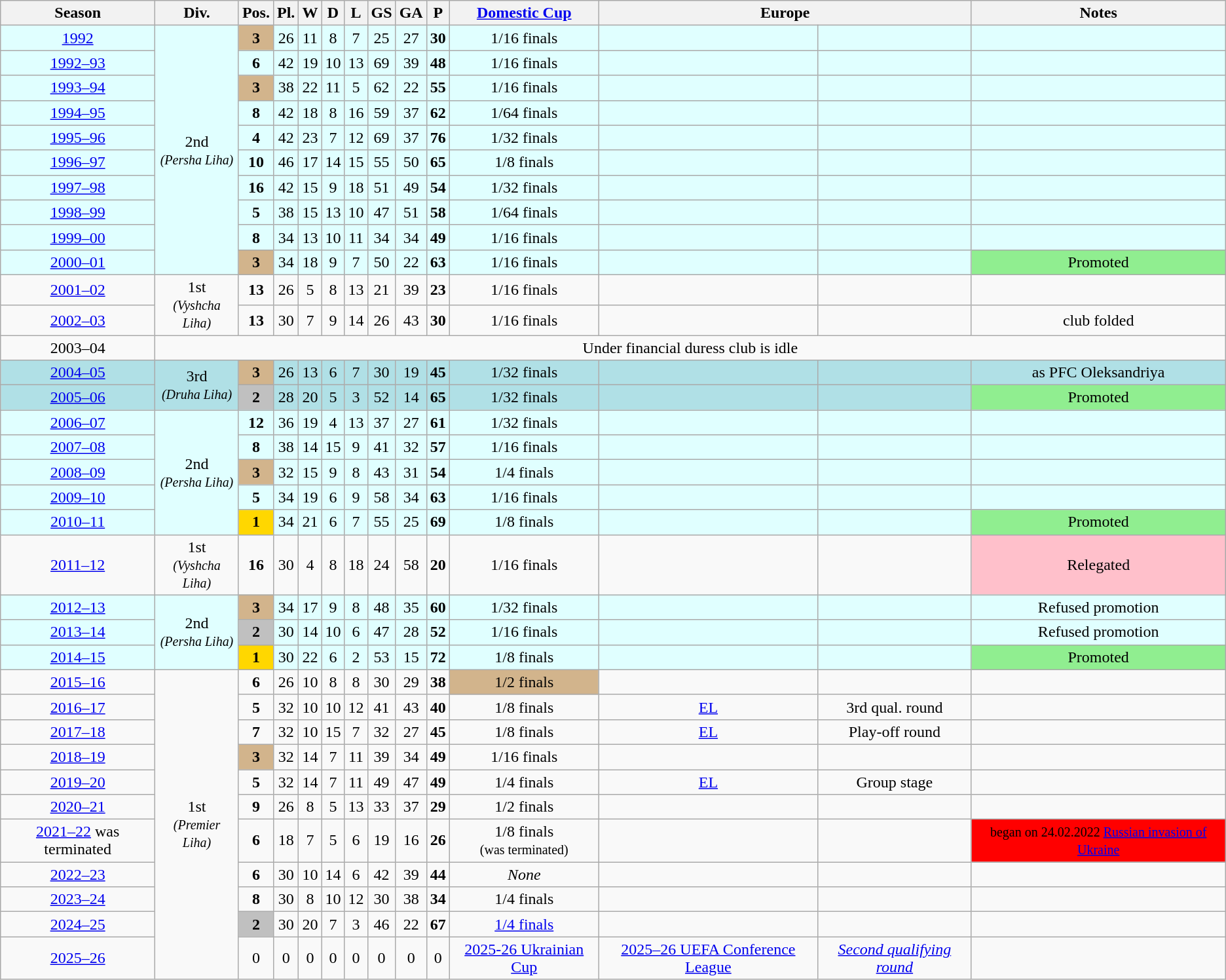<table class="wikitable">
<tr style="background:#efefef;">
<th>Season</th>
<th>Div.</th>
<th>Pos.</th>
<th>Pl.</th>
<th>W</th>
<th>D</th>
<th>L</th>
<th>GS</th>
<th>GA</th>
<th>P</th>
<th><a href='#'>Domestic Cup</a></th>
<th colspan=2>Europe</th>
<th>Notes</th>
</tr>
<tr bgcolor=LightCyan>
<td align=center><a href='#'>1992</a></td>
<td align=center rowspan=10>2nd<br><small><em>(Persha Liha)</em></small></td>
<td style="text-align:center; background:tan;"><strong>3</strong></td>
<td align=center>26</td>
<td align=center>11</td>
<td align=center>8</td>
<td align=center>7</td>
<td align=center>25</td>
<td align=center>27</td>
<td align=center><strong>30</strong></td>
<td align=center>1/16 finals</td>
<td align=center></td>
<td align=center></td>
<td align=center></td>
</tr>
<tr bgcolor=LightCyan>
<td align=center><a href='#'>1992–93</a></td>
<td align=center><strong>6</strong></td>
<td align=center>42</td>
<td align=center>19</td>
<td align=center>10</td>
<td align=center>13</td>
<td align=center>69</td>
<td align=center>39</td>
<td align=center><strong>48</strong></td>
<td align=center>1/16 finals</td>
<td align=center></td>
<td align=center></td>
<td align=center></td>
</tr>
<tr bgcolor=LightCyan>
<td align=center><a href='#'>1993–94</a></td>
<td style="text-align:center; background:tan;"><strong>3</strong></td>
<td align=center>38</td>
<td align=center>22</td>
<td align=center>11</td>
<td align=center>5</td>
<td align=center>62</td>
<td align=center>22</td>
<td align=center><strong>55</strong></td>
<td align=center>1/16 finals</td>
<td align=center></td>
<td align=center></td>
<td align=center></td>
</tr>
<tr bgcolor=LightCyan>
<td align=center><a href='#'>1994–95</a></td>
<td align=center><strong>8</strong></td>
<td align=center>42</td>
<td align=center>18</td>
<td align=center>8</td>
<td align=center>16</td>
<td align=center>59</td>
<td align=center>37</td>
<td align=center><strong>62</strong></td>
<td align=center>1/64 finals</td>
<td align=center></td>
<td align=center></td>
<td align=center></td>
</tr>
<tr bgcolor=LightCyan>
<td align=center><a href='#'>1995–96</a></td>
<td align=center><strong>4</strong></td>
<td align=center>42</td>
<td align=center>23</td>
<td align=center>7</td>
<td align=center>12</td>
<td align=center>69</td>
<td align=center>37</td>
<td align=center><strong>76</strong></td>
<td align=center>1/32 finals</td>
<td align=center></td>
<td align=center></td>
<td align=center></td>
</tr>
<tr bgcolor=LightCyan>
<td align=center><a href='#'>1996–97</a></td>
<td align=center><strong>10</strong></td>
<td align=center>46</td>
<td align=center>17</td>
<td align=center>14</td>
<td align=center>15</td>
<td align=center>55</td>
<td align=center>50</td>
<td align=center><strong>65</strong></td>
<td align=center>1/8 finals</td>
<td align=center></td>
<td align=center></td>
<td align=center></td>
</tr>
<tr bgcolor=LightCyan>
<td align=center><a href='#'>1997–98</a></td>
<td align=center><strong>16</strong></td>
<td align=center>42</td>
<td align=center>15</td>
<td align=center>9</td>
<td align=center>18</td>
<td align=center>51</td>
<td align=center>49</td>
<td align=center><strong>54</strong></td>
<td align=center>1/32 finals</td>
<td align=center></td>
<td align=center></td>
<td align=center></td>
</tr>
<tr bgcolor=LightCyan>
<td align=center><a href='#'>1998–99</a></td>
<td align=center><strong>5</strong></td>
<td align=center>38</td>
<td align=center>15</td>
<td align=center>13</td>
<td align=center>10</td>
<td align=center>47</td>
<td align=center>51</td>
<td align=center><strong>58</strong></td>
<td align=center>1/64 finals</td>
<td align=center></td>
<td align=center></td>
<td align=center></td>
</tr>
<tr bgcolor=LightCyan>
<td align=center><a href='#'>1999–00</a></td>
<td align=center><strong>8</strong></td>
<td align=center>34</td>
<td align=center>13</td>
<td align=center>10</td>
<td align=center>11</td>
<td align=center>34</td>
<td align=center>34</td>
<td align=center><strong>49</strong></td>
<td align=center>1/16 finals</td>
<td align=center></td>
<td align=center></td>
<td align=center></td>
</tr>
<tr bgcolor=LightCyan>
<td align=center><a href='#'>2000–01</a></td>
<td style="text-align:center; background:tan;"><strong>3</strong></td>
<td align=center>34</td>
<td align=center>18</td>
<td align=center>9</td>
<td align=center>7</td>
<td align=center>50</td>
<td align=center>22</td>
<td align=center><strong>63</strong></td>
<td align=center>1/16 finals</td>
<td align=center></td>
<td align=center></td>
<td style="text-align:center; background:lightgreen;">Promoted</td>
</tr>
<tr>
<td align=center><a href='#'>2001–02</a></td>
<td align=center rowspan=2>1st<br><small><em>(Vyshcha Liha)</em></small></td>
<td align=center><strong>13</strong></td>
<td align=center>26</td>
<td align=center>5</td>
<td align=center>8</td>
<td align=center>13</td>
<td align=center>21</td>
<td align=center>39</td>
<td align=center><strong>23</strong></td>
<td align=center>1/16 finals</td>
<td align=center></td>
<td align=center></td>
<td align=center></td>
</tr>
<tr>
<td align=center><a href='#'>2002–03</a></td>
<td align=center><strong>13</strong></td>
<td align=center>30</td>
<td align=center>7</td>
<td align=center>9</td>
<td align=center>14</td>
<td align=center>26</td>
<td align=center>43</td>
<td align=center><strong>30</strong></td>
<td align=center>1/16 finals</td>
<td align=center></td>
<td align=center></td>
<td align=center>club folded</td>
</tr>
<tr>
<td align=center>2003–04</td>
<td style="text-align:center;" colspan="13">Under financial duress club is idle</td>
</tr>
<tr bgcolor=PowderBlue>
<td align=center><a href='#'>2004–05</a></td>
<td align=center rowspan=2>3rd<br><small><em>(Druha Liha)</em></small></td>
<td style="text-align:center; background:tan;"><strong>3</strong></td>
<td align=center>26</td>
<td align=center>13</td>
<td align=center>6</td>
<td align=center>7</td>
<td align=center>30</td>
<td align=center>19</td>
<td align=center><strong>45</strong></td>
<td align=center>1/32 finals</td>
<td align=center></td>
<td align=center></td>
<td align=center>as PFC Oleksandriya</td>
</tr>
<tr bgcolor=PowderBlue>
<td align=center><a href='#'>2005–06</a></td>
<td style="text-align:center; background:silver;"><strong>2</strong></td>
<td align=center>28</td>
<td align=center>20</td>
<td align=center>5</td>
<td align=center>3</td>
<td align=center>52</td>
<td align=center>14</td>
<td align=center><strong>65</strong></td>
<td align=center>1/32 finals</td>
<td align=center></td>
<td align=center></td>
<td style="text-align:center; background:lightgreen;">Promoted</td>
</tr>
<tr bgcolor=LightCyan>
<td align=center><a href='#'>2006–07</a></td>
<td align=center rowspan=5>2nd<br><small><em>(Persha Liha)</em></small></td>
<td align=center><strong>12</strong></td>
<td align=center>36</td>
<td align=center>19</td>
<td align=center>4</td>
<td align=center>13</td>
<td align=center>37</td>
<td align=center>27</td>
<td align=center><strong>61</strong></td>
<td align=center>1/32 finals</td>
<td align=center></td>
<td align=center></td>
<td align=center></td>
</tr>
<tr bgcolor=LightCyan>
<td align=center><a href='#'>2007–08</a></td>
<td align=center><strong>8</strong></td>
<td align=center>38</td>
<td align=center>14</td>
<td align=center>15</td>
<td align=center>9</td>
<td align=center>41</td>
<td align=center>32</td>
<td align=center><strong>57</strong></td>
<td align=center>1/16 finals</td>
<td align=center></td>
<td align=center></td>
<td align=center></td>
</tr>
<tr bgcolor=LightCyan>
<td align=center><a href='#'>2008–09</a></td>
<td style="text-align:center; background:tan;"><strong>3</strong></td>
<td align=center>32</td>
<td align=center>15</td>
<td align=center>9</td>
<td align=center>8</td>
<td align=center>43</td>
<td align=center>31</td>
<td align=center><strong>54</strong></td>
<td align=center>1/4 finals</td>
<td align=center></td>
<td align=center></td>
<td align=center></td>
</tr>
<tr bgcolor=LightCyan>
<td align=center><a href='#'>2009–10</a></td>
<td align=center><strong>5</strong></td>
<td align=center>34</td>
<td align=center>19</td>
<td align=center>6</td>
<td align=center>9</td>
<td align=center>58</td>
<td align=center>34</td>
<td align=center><strong>63</strong></td>
<td align=center>1/16 finals</td>
<td align=center></td>
<td align=center></td>
<td align=center></td>
</tr>
<tr bgcolor=LightCyan>
<td align=center><a href='#'>2010–11</a></td>
<td style="text-align:center; background:gold;"><strong>1</strong></td>
<td align=center>34</td>
<td align=center>21</td>
<td align=center>6</td>
<td align=center>7</td>
<td align=center>55</td>
<td align=center>25</td>
<td align=center><strong>69</strong></td>
<td align=center>1/8 finals</td>
<td align=center></td>
<td align=center></td>
<td style="text-align:center; background:lightgreen;">Promoted</td>
</tr>
<tr>
<td align=center><a href='#'>2011–12</a></td>
<td align=center>1st<br><small><em>(Vyshcha Liha)</em></small></td>
<td align=center><strong>16</strong></td>
<td align=center>30</td>
<td align=center>4</td>
<td align=center>8</td>
<td align=center>18</td>
<td align=center>24</td>
<td align=center>58</td>
<td align=center><strong>20</strong></td>
<td align=center>1/16 finals</td>
<td align=center></td>
<td align=center></td>
<td style="text-align:center; background:pink;">Relegated</td>
</tr>
<tr bgcolor=LightCyan>
<td align=center><a href='#'>2012–13</a></td>
<td align=center rowspan=3>2nd<br><small><em>(Persha Liha)</em></small></td>
<td align=center bgcolor=tan><strong>3</strong></td>
<td align=center>34</td>
<td align=center>17</td>
<td align=center>9</td>
<td align=center>8</td>
<td align=center>48</td>
<td align=center>35</td>
<td align=center><strong>60</strong></td>
<td align=center>1/32 finals</td>
<td align=center></td>
<td align=center></td>
<td align=center>Refused promotion</td>
</tr>
<tr bgcolor=LightCyan>
<td align=center><a href='#'>2013–14</a></td>
<td align=center bgcolor=silver><strong>2</strong></td>
<td align=center>30</td>
<td align=center>14</td>
<td align=center>10</td>
<td align=center>6</td>
<td align=center>47</td>
<td align=center>28</td>
<td align=center><strong>52</strong></td>
<td align=center>1/16 finals</td>
<td align=center></td>
<td align=center></td>
<td align=center>Refused promotion</td>
</tr>
<tr bgcolor=LightCyan>
<td align=center><a href='#'>2014–15</a></td>
<td style="text-align:center; background:gold;"><strong>1</strong></td>
<td align=center>30</td>
<td align=center>22</td>
<td align=center>6</td>
<td align=center>2</td>
<td align=center>53</td>
<td align=center>15</td>
<td align=center><strong>72</strong></td>
<td align=center>1/8 finals</td>
<td align=center></td>
<td align=center></td>
<td style="text-align:center; background:lightgreen;">Promoted</td>
</tr>
<tr>
<td align="center"><a href='#'>2015–16</a></td>
<td align="center" rowspan=11>1st<br><small><em>(Premier Liha)</em></small></td>
<td align="center"><strong>6</strong></td>
<td align="center">26</td>
<td align="center">10</td>
<td align="center">8</td>
<td align="center">8</td>
<td align="center">30</td>
<td align="center">29</td>
<td align="center"><strong>38</strong></td>
<td align="center" bgcolor=tan>1/2 finals</td>
<td align="center"></td>
<td align="center"></td>
<td align="center"></td>
</tr>
<tr>
<td align="center"><a href='#'>2016–17</a></td>
<td align="center"><strong>5</strong></td>
<td align="center">32</td>
<td align="center">10</td>
<td align="center">10</td>
<td align="center">12</td>
<td align="center">41</td>
<td align="center">43</td>
<td align="center"><strong>40</strong></td>
<td align=center>1/8 finals</td>
<td align="center"><a href='#'>EL</a></td>
<td align="center">3rd qual. round</td>
<td align="center"></td>
</tr>
<tr>
<td align="center"><a href='#'>2017–18</a></td>
<td align="center"><strong>7</strong></td>
<td align="center">32</td>
<td align="center">10</td>
<td align="center">15</td>
<td align="center">7</td>
<td align="center">32</td>
<td align="center">27</td>
<td align="center"><strong>45</strong></td>
<td align="center">1/8 finals</td>
<td align="center"><a href='#'>EL</a></td>
<td align="center">Play-off round</td>
<td align="center"></td>
</tr>
<tr>
<td align="center"><a href='#'>2018–19</a></td>
<td align="center" bgcolor=tan><strong>3</strong></td>
<td align="center">32</td>
<td align="center">14</td>
<td align="center">7</td>
<td align="center">11</td>
<td align="center">39</td>
<td align="center">34</td>
<td align="center"><strong>49</strong></td>
<td align="center">1/16 finals</td>
<td align="center"></td>
<td align="center"></td>
<td align="center"></td>
</tr>
<tr>
<td align="center"><a href='#'>2019–20</a></td>
<td align="center"><strong>5</strong></td>
<td align="center">32</td>
<td align="center">14</td>
<td align="center">7</td>
<td align="center">11</td>
<td align="center">49</td>
<td align="center">47</td>
<td align="center"><strong>49</strong></td>
<td align="center">1/4 finals</td>
<td align="center"><a href='#'>EL</a></td>
<td align="center">Group stage</td>
<td align="center"></td>
</tr>
<tr>
<td align="center"><a href='#'>2020–21</a></td>
<td align="center"><strong>9</strong></td>
<td align="center">26</td>
<td align="center">8</td>
<td align="center">5</td>
<td align="center">13</td>
<td align="center">33</td>
<td align="center">37</td>
<td align="center"><strong>29</strong></td>
<td align="center">1/2 finals</td>
<td align="center"></td>
<td align="center"></td>
<td align="center"></td>
</tr>
<tr>
<td align="center"><a href='#'>2021–22</a> was terminated</td>
<td align="center"><strong>6</strong></td>
<td align="center">18</td>
<td align="center">7</td>
<td align="center">5</td>
<td align="center">6</td>
<td align="center">19</td>
<td align="center">16</td>
<td align="center"><strong>26</strong></td>
<td align="center">1/8 finals<br><small>(was terminated)</small></td>
<td align="center"></td>
<td align="center"></td>
<td style="text-align:center; background:red;"><small>began on 24.02.2022 <a href='#'>Russian invasion of Ukraine</a></small></td>
</tr>
<tr>
<td align="center"><a href='#'>2022–23</a></td>
<td align="center"><strong>6</strong></td>
<td align="center">30</td>
<td align="center">10</td>
<td align="center">14</td>
<td align="center">6</td>
<td align="center">42</td>
<td align="center">39</td>
<td align="center"><strong>44</strong></td>
<td align="center"><em>None</em></td>
<td align="center"></td>
<td align="center"></td>
<td align="center"></td>
</tr>
<tr>
<td align="center"><a href='#'>2023–24</a></td>
<td align="center"><strong>8</strong></td>
<td align="center">30</td>
<td align="center">8</td>
<td align="center">10</td>
<td align="center">12</td>
<td align="center">30</td>
<td align="center">38</td>
<td align="center"><strong>34</strong></td>
<td align="center">1/4 finals</td>
<td align="center"></td>
<td align="center"></td>
<td align="center"></td>
</tr>
<tr>
<td align="center"><a href='#'>2024–25</a></td>
<td align=center bgcolor=silver><strong>2</strong></td>
<td align="center">30</td>
<td align="center">20</td>
<td align="center">7</td>
<td align="center">3</td>
<td align="center">46</td>
<td align="center">22</td>
<td align="center"><strong>67</strong></td>
<td align="center"><a href='#'>1/4 finals</a></td>
<td align="center"></td>
<td align="center"></td>
<td align="center"></td>
</tr>
<tr>
<td align="center"><a href='#'>2025–26</a></td>
<td align="center">0</td>
<td align="center">0</td>
<td align="center">0</td>
<td align="center">0</td>
<td align="center">0</td>
<td align="center">0</td>
<td align="center">0</td>
<td align="center">0</td>
<td align="center"><a href='#'>2025-26 Ukrainian Cup</a></td>
<td align="center"><a href='#'>2025–26 UEFA Conference League</a></td>
<td align="center"><em><a href='#'>Second qualifying round</a></em></td>
<td align="center"></td>
</tr>
</table>
